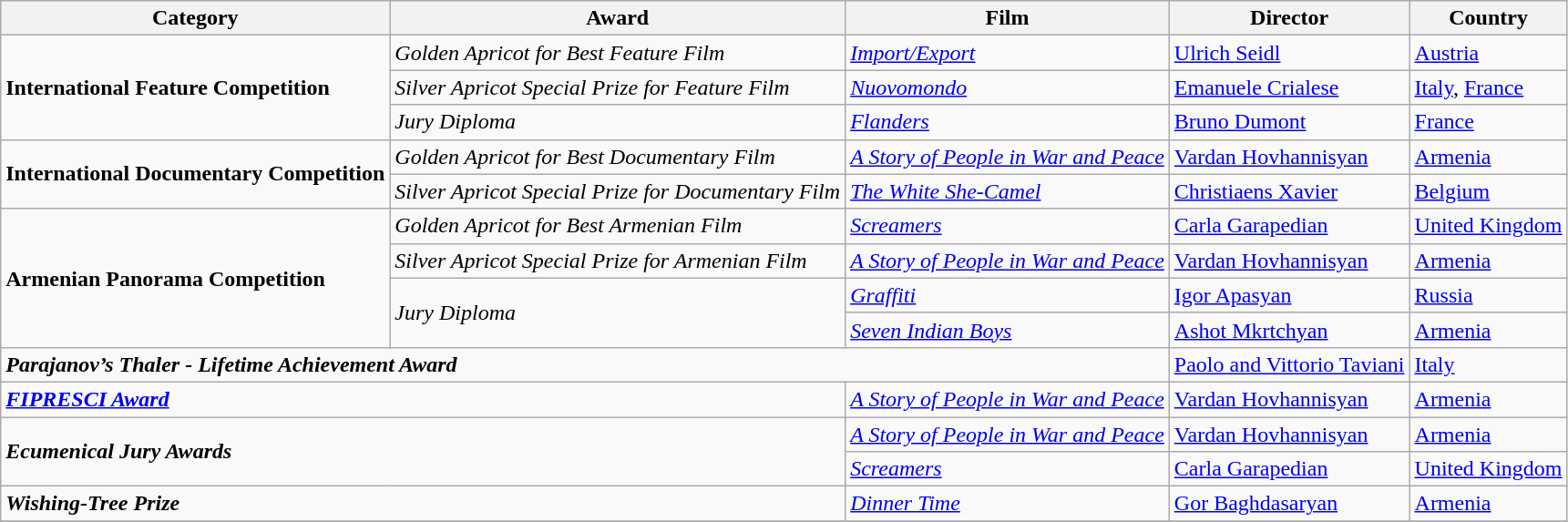<table class="wikitable sortable">
<tr>
<th>Category</th>
<th>Award</th>
<th>Film</th>
<th>Director</th>
<th>Country</th>
</tr>
<tr>
<td rowspan="3"><strong>International Feature Competition</strong></td>
<td><em>Golden Apricot for Best Feature Film</em></td>
<td><em><a href='#'>Import/Export</a></em></td>
<td><a href='#'>Ulrich Seidl</a></td>
<td> <a href='#'>Austria</a></td>
</tr>
<tr>
<td><em>Silver Apricot Special Prize for Feature Film</em></td>
<td><em><a href='#'>Nuovomondo</a></em></td>
<td><a href='#'>Emanuele Crialese</a></td>
<td> <a href='#'>Italy</a>,  <a href='#'>France</a></td>
</tr>
<tr>
<td><em>Jury Diploma</em></td>
<td><em><a href='#'>Flanders</a></em></td>
<td><a href='#'>Bruno Dumont</a></td>
<td> <a href='#'>France</a></td>
</tr>
<tr>
<td rowspan="2"><strong>International Documentary Competition</strong></td>
<td><em>Golden Apricot for Best Documentary Film</em></td>
<td><em><a href='#'>A Story of People in War and Peace</a></em></td>
<td><a href='#'>Vardan Hovhannisyan</a></td>
<td> <a href='#'>Armenia</a></td>
</tr>
<tr>
<td><em>Silver Apricot Special Prize for Documentary Film</em></td>
<td><em><a href='#'>The White She-Camel</a></em></td>
<td><a href='#'>Christiaens Xavier</a></td>
<td> <a href='#'>Belgium</a></td>
</tr>
<tr>
<td rowspan="4"><strong>Armenian Panorama Competition</strong></td>
<td><em>Golden Apricot for Best Armenian Film</em></td>
<td><em><a href='#'>Screamers</a></em></td>
<td><a href='#'>Carla Garapedian</a></td>
<td> <a href='#'>United Kingdom</a></td>
</tr>
<tr>
<td><em>Silver Apricot Special Prize for Armenian Film</em></td>
<td><em><a href='#'>A Story of People in War and Peace</a></em></td>
<td><a href='#'>Vardan Hovhannisyan</a></td>
<td> <a href='#'>Armenia</a></td>
</tr>
<tr>
<td rowspan="2"><em>Jury Diploma</em></td>
<td><em><a href='#'>Graffiti</a></em></td>
<td><a href='#'>Igor Apasyan</a></td>
<td> <a href='#'>Russia</a></td>
</tr>
<tr>
<td><em><a href='#'>Seven Indian Boys</a></em></td>
<td><a href='#'>Ashot Mkrtchyan</a></td>
<td> <a href='#'>Armenia</a></td>
</tr>
<tr>
<td colspan="3"><strong><em>Parajanov’s Thaler -  Lifetime Achievement Award</em></strong></td>
<td><a href='#'>Paolo and Vittorio Taviani</a></td>
<td> <a href='#'>Italy</a></td>
</tr>
<tr>
<td colspan="2"><strong><em><a href='#'>FIPRESCI Award</a></em></strong></td>
<td><em><a href='#'>A Story of People in War and Peace</a></em></td>
<td><a href='#'>Vardan Hovhannisyan</a></td>
<td> <a href='#'>Armenia</a></td>
</tr>
<tr>
<td rowspan="2" colspan="2"><strong><em>Ecumenical Jury Awards</em></strong></td>
<td><em><a href='#'>A Story of People in War and Peace</a></em></td>
<td><a href='#'>Vardan Hovhannisyan</a></td>
<td> <a href='#'>Armenia</a></td>
</tr>
<tr>
<td><em><a href='#'>Screamers</a></em></td>
<td><a href='#'>Carla Garapedian</a></td>
<td> <a href='#'>United Kingdom</a></td>
</tr>
<tr>
<td colspan="2"><strong><em>Wishing-Tree Prize</em></strong></td>
<td><em><a href='#'>Dinner Time</a></em></td>
<td><a href='#'>Gor Baghdasaryan</a></td>
<td> <a href='#'>Armenia</a></td>
</tr>
<tr>
</tr>
</table>
